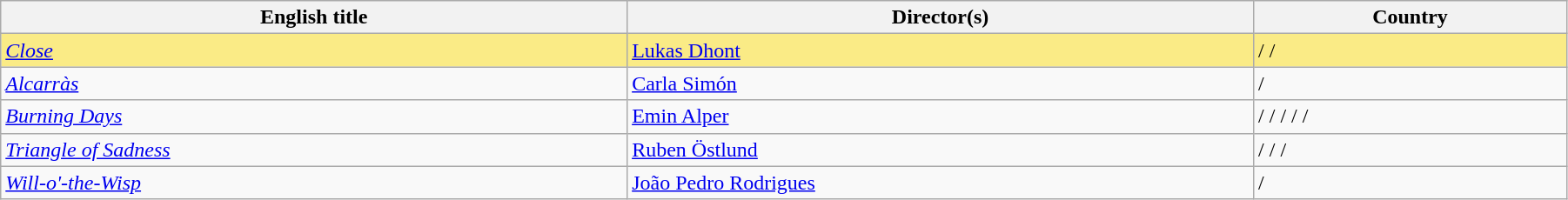<table class="sortable wikitable" width="95%" cellpadding="5">
<tr>
<th width="20%">English title</th>
<th width="20%">Director(s)</th>
<th width="10%">Country</th>
</tr>
<tr style="background:#FAEB86">
<td><em><a href='#'>Close</a></em></td>
<td><a href='#'>Lukas Dhont</a></td>
<td> /  / </td>
</tr>
<tr>
<td><em><a href='#'>Alcarràs</a></em></td>
<td><a href='#'>Carla Simón</a></td>
<td> / </td>
</tr>
<tr>
<td><em><a href='#'>Burning Days</a></em></td>
<td><a href='#'>Emin Alper</a></td>
<td> /  /  /  /  / </td>
</tr>
<tr>
<td><em><a href='#'>Triangle of Sadness</a></em></td>
<td><a href='#'>Ruben Östlund</a></td>
<td> /  /  / </td>
</tr>
<tr>
<td><em><a href='#'>Will-o'-the-Wisp</a></em></td>
<td><a href='#'>João Pedro Rodrigues</a></td>
<td> / </td>
</tr>
</table>
